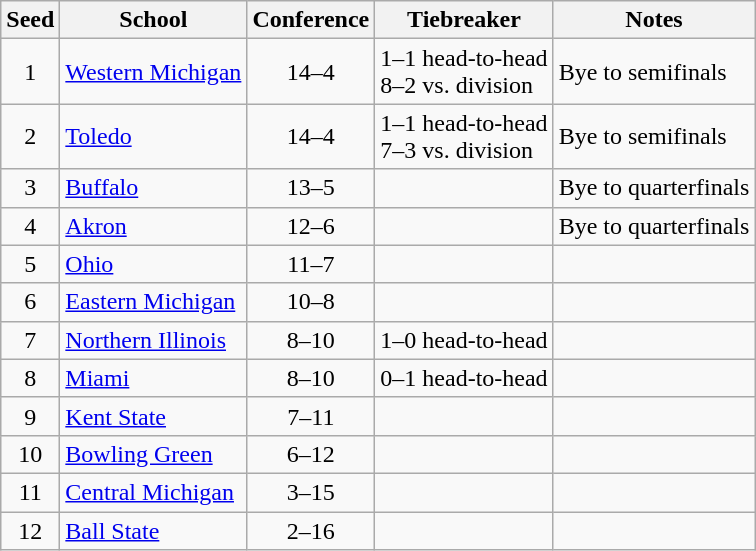<table class="wikitable" style="text-align:center">
<tr>
<th>Seed</th>
<th>School</th>
<th>Conference</th>
<th>Tiebreaker</th>
<th>Notes</th>
</tr>
<tr>
<td>1</td>
<td align=left><a href='#'>Western Michigan</a></td>
<td>14–4</td>
<td align=left>1–1 head-to-head<br>8–2 vs. division</td>
<td align=left>Bye to semifinals</td>
</tr>
<tr>
<td>2</td>
<td align=left><a href='#'>Toledo</a></td>
<td>14–4</td>
<td align=left>1–1 head-to-head<br>7–3 vs. division</td>
<td align=left>Bye to semifinals</td>
</tr>
<tr>
<td>3</td>
<td align=left><a href='#'>Buffalo</a></td>
<td>13–5</td>
<td></td>
<td align=left>Bye to quarterfinals</td>
</tr>
<tr>
<td>4</td>
<td align=left><a href='#'>Akron</a></td>
<td>12–6</td>
<td></td>
<td align=left>Bye to quarterfinals</td>
</tr>
<tr>
<td>5</td>
<td align=left><a href='#'>Ohio</a></td>
<td>11–7</td>
<td></td>
<td></td>
</tr>
<tr>
<td>6</td>
<td align=left><a href='#'>Eastern Michigan</a></td>
<td>10–8</td>
<td></td>
<td></td>
</tr>
<tr>
<td>7</td>
<td align=left><a href='#'>Northern Illinois</a></td>
<td>8–10</td>
<td align=left>1–0 head-to-head</td>
<td></td>
</tr>
<tr>
<td>8</td>
<td align=left><a href='#'>Miami</a></td>
<td>8–10</td>
<td align=left>0–1 head-to-head</td>
<td></td>
</tr>
<tr>
<td>9</td>
<td align=left><a href='#'>Kent State</a></td>
<td>7–11</td>
<td></td>
<td></td>
</tr>
<tr>
<td>10</td>
<td align=left><a href='#'>Bowling Green</a></td>
<td>6–12</td>
<td></td>
<td></td>
</tr>
<tr>
<td>11</td>
<td align=left><a href='#'>Central Michigan</a></td>
<td>3–15</td>
<td></td>
<td></td>
</tr>
<tr>
<td>12</td>
<td align=left><a href='#'>Ball State</a></td>
<td>2–16</td>
<td></td>
<td></td>
</tr>
</table>
